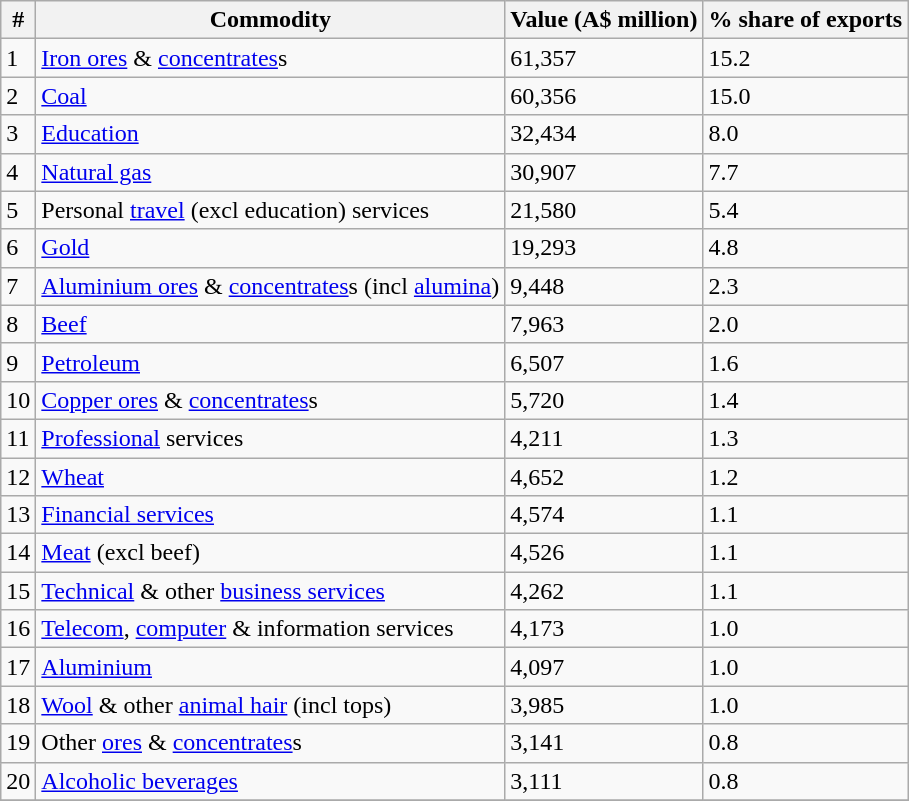<table class="wikitable sortable">
<tr>
<th scope="col">#</th>
<th scope="col">Commodity</th>
<th scope="col">Value (A$ million)</th>
<th scope="col">% share of exports</th>
</tr>
<tr>
<td>1</td>
<td><a href='#'>Iron ores</a> & <a href='#'>concentrates</a>s</td>
<td>61,357</td>
<td>15.2</td>
</tr>
<tr>
<td>2</td>
<td><a href='#'>Coal</a></td>
<td>60,356</td>
<td>15.0</td>
</tr>
<tr>
<td>3</td>
<td><a href='#'>Education</a></td>
<td>32,434</td>
<td>8.0</td>
</tr>
<tr>
<td>4</td>
<td><a href='#'>Natural gas</a></td>
<td>30,907</td>
<td>7.7</td>
</tr>
<tr>
<td>5</td>
<td>Personal <a href='#'>travel</a> (excl education) services</td>
<td>21,580</td>
<td>5.4</td>
</tr>
<tr>
<td>6</td>
<td><a href='#'>Gold</a></td>
<td>19,293</td>
<td>4.8</td>
</tr>
<tr>
<td>7</td>
<td><a href='#'>Aluminium ores</a> & <a href='#'>concentrates</a>s (incl <a href='#'>alumina</a>)</td>
<td>9,448</td>
<td>2.3</td>
</tr>
<tr>
<td>8</td>
<td><a href='#'>Beef</a></td>
<td>7,963</td>
<td>2.0</td>
</tr>
<tr>
<td>9</td>
<td><a href='#'>Petroleum</a></td>
<td>6,507</td>
<td>1.6</td>
</tr>
<tr>
<td>10</td>
<td><a href='#'>Copper ores</a> & <a href='#'>concentrates</a>s</td>
<td>5,720</td>
<td>1.4</td>
</tr>
<tr>
<td>11</td>
<td><a href='#'>Professional</a> services</td>
<td>4,211</td>
<td>1.3</td>
</tr>
<tr>
<td>12</td>
<td><a href='#'>Wheat</a></td>
<td>4,652</td>
<td>1.2</td>
</tr>
<tr>
<td>13</td>
<td><a href='#'>Financial services</a></td>
<td>4,574</td>
<td>1.1</td>
</tr>
<tr>
<td>14</td>
<td><a href='#'>Meat</a> (excl beef)</td>
<td>4,526</td>
<td>1.1</td>
</tr>
<tr>
<td>15</td>
<td><a href='#'>Technical</a> & other <a href='#'>business services</a></td>
<td>4,262</td>
<td>1.1</td>
</tr>
<tr>
<td>16</td>
<td><a href='#'>Telecom</a>, <a href='#'>computer</a> & information services</td>
<td>4,173</td>
<td>1.0</td>
</tr>
<tr>
<td>17</td>
<td><a href='#'>Aluminium</a></td>
<td>4,097</td>
<td>1.0</td>
</tr>
<tr>
<td>18</td>
<td><a href='#'>Wool</a> & other <a href='#'>animal hair</a> (incl tops)</td>
<td>3,985</td>
<td>1.0</td>
</tr>
<tr>
<td>19</td>
<td>Other <a href='#'>ores</a> & <a href='#'>concentrates</a>s</td>
<td>3,141</td>
<td>0.8</td>
</tr>
<tr>
<td>20</td>
<td><a href='#'>Alcoholic beverages</a></td>
<td>3,111</td>
<td>0.8</td>
</tr>
<tr>
</tr>
</table>
